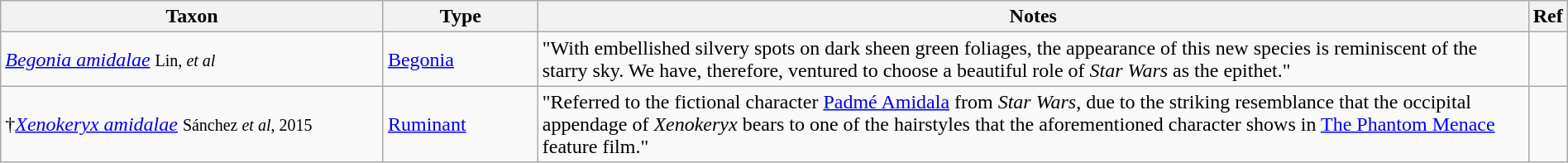<table class="wikitable sortable" width="100%">
<tr>
<th style="width:25%;">Taxon</th>
<th style="width:10%;">Type</th>
<th style="width:65%;">Notes</th>
<th class="unsortable">Ref</th>
</tr>
<tr>
<td><em><a href='#'>Begonia amidalae</a></em> <small>Lin, <em>et al</em></small></td>
<td><a href='#'>Begonia</a></td>
<td>"With embellished silvery spots on dark sheen green foliages, the appearance of this new species is reminiscent of the starry sky. We have, therefore, ventured to choose a beautiful role of <em>Star Wars</em> as the epithet."</td>
<td></td>
</tr>
<tr>
<td>†<em><a href='#'>Xenokeryx amidalae</a></em> <small>Sánchez <em>et al</em>, 2015</small></td>
<td><a href='#'>Ruminant</a></td>
<td>"Referred to the fictional character <a href='#'>Padmé Amidala</a> from <em>Star Wars</em>, due to the striking resemblance that the occipital appendage of <em>Xenokeryx</em> bears to one of the hairstyles that the aforementioned character shows in <a href='#'>The Phantom Menace</a> feature film."</td>
<td></td>
</tr>
</table>
